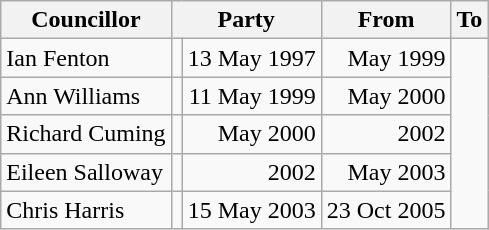<table class=wikitable>
<tr>
<th>Councillor</th>
<th colspan=2>Party</th>
<th>From</th>
<th>To</th>
</tr>
<tr>
<td>Ian Fenton</td>
<td></td>
<td align=right>13 May 1997</td>
<td align=right>May 1999</td>
</tr>
<tr>
<td>Ann Williams</td>
<td></td>
<td align=right>11 May 1999</td>
<td align=right>May 2000</td>
</tr>
<tr>
<td>Richard Cuming</td>
<td></td>
<td align=right>May 2000</td>
<td align=right>2002</td>
</tr>
<tr>
<td>Eileen Salloway</td>
<td></td>
<td align=right>2002</td>
<td align=right>May 2003</td>
</tr>
<tr>
<td>Chris Harris</td>
<td></td>
<td align=right>15 May 2003</td>
<td align=right>23 Oct 2005</td>
</tr>
</table>
